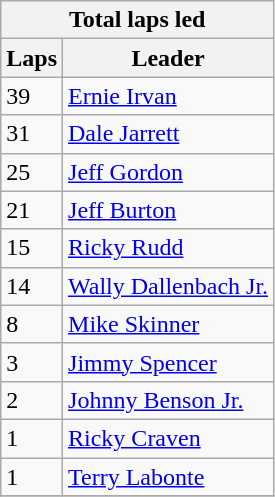<table class="wikitable">
<tr>
<th colspan=2>Total laps led</th>
</tr>
<tr>
<th>Laps</th>
<th>Leader</th>
</tr>
<tr>
<td>39</td>
<td><a href='#'>Ernie Irvan</a></td>
</tr>
<tr>
<td>31</td>
<td><a href='#'>Dale Jarrett</a></td>
</tr>
<tr>
<td>25</td>
<td><a href='#'>Jeff Gordon</a></td>
</tr>
<tr>
<td>21</td>
<td><a href='#'>Jeff Burton</a></td>
</tr>
<tr>
<td>15</td>
<td><a href='#'>Ricky Rudd</a></td>
</tr>
<tr>
<td>14</td>
<td><a href='#'>Wally Dallenbach Jr.</a></td>
</tr>
<tr>
<td>8</td>
<td><a href='#'>Mike Skinner</a></td>
</tr>
<tr>
<td>3</td>
<td><a href='#'>Jimmy Spencer</a></td>
</tr>
<tr>
<td>2</td>
<td><a href='#'>Johnny Benson Jr.</a></td>
</tr>
<tr>
<td>1</td>
<td><a href='#'>Ricky Craven</a></td>
</tr>
<tr>
<td>1</td>
<td><a href='#'>Terry Labonte</a></td>
</tr>
<tr>
</tr>
</table>
